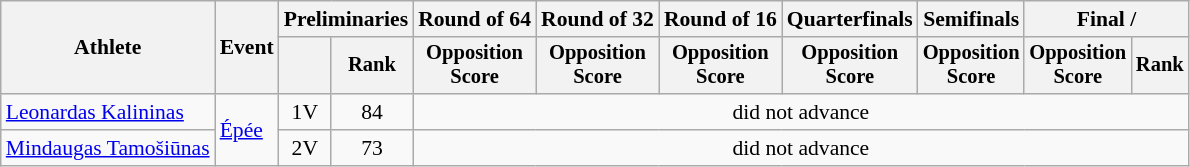<table class="wikitable" style="font-size:90%">
<tr>
<th rowspan=2>Athlete</th>
<th rowspan=2>Event</th>
<th colspan=2>Preliminaries</th>
<th>Round of 64</th>
<th>Round of 32</th>
<th>Round of 16</th>
<th>Quarterfinals</th>
<th>Semifinals</th>
<th colspan=2>Final / </th>
</tr>
<tr style="font-size:95%">
<th></th>
<th>Rank</th>
<th>Opposition<br>Score</th>
<th>Opposition<br>Score</th>
<th>Opposition<br>Score</th>
<th>Opposition<br>Score</th>
<th>Opposition<br>Score</th>
<th>Opposition<br>Score</th>
<th>Rank</th>
</tr>
<tr align=center>
<td align=left><a href='#'>Leonardas Kalininas</a></td>
<td style="text-align:left;" rowspan=2><a href='#'>Épée</a></td>
<td>1V</td>
<td>84</td>
<td colspan=7>did not advance</td>
</tr>
<tr align=center>
<td align=left><a href='#'>Mindaugas Tamošiūnas</a></td>
<td>2V</td>
<td>73</td>
<td colspan=7>did not advance</td>
</tr>
</table>
